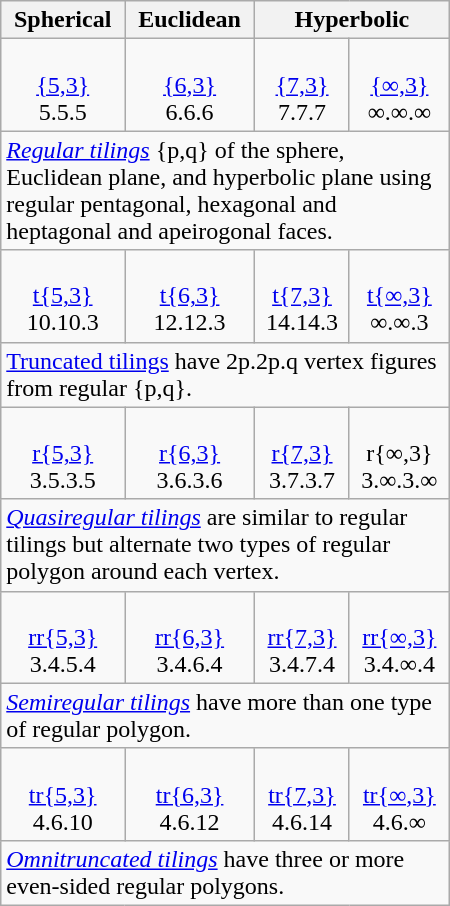<table class=wikitable align=right width=300>
<tr>
<th>Spherical</th>
<th>Euclidean</th>
<th colspan=4>Hyperbolic</th>
</tr>
<tr align=center>
<td><br><a href='#'>{5,3}</a><br>5.5.5<br></td>
<td><br><a href='#'>{6,3}</a><br>6.6.6<br></td>
<td><br><a href='#'>{7,3}</a><br>7.7.7<br></td>
<td><br><a href='#'>{∞,3}</a><br>∞.∞.∞<br></td>
</tr>
<tr>
<td colspan=4><em><a href='#'>Regular tilings</a></em> {p,q} of the sphere, Euclidean plane, and hyperbolic plane using regular pentagonal, hexagonal and heptagonal and apeirogonal faces.</td>
</tr>
<tr align=center>
<td><br><a href='#'>t{5,3}</a><br>10.10.3<br></td>
<td><br><a href='#'>t{6,3}</a><br>12.12.3<br></td>
<td><br><a href='#'>t{7,3}</a><br>14.14.3<br></td>
<td><br><a href='#'>t{∞,3}</a><br>∞.∞.3<br></td>
</tr>
<tr>
<td colspan=4><a href='#'>Truncated tilings</a> have 2p.2p.q vertex figures from regular {p,q}.</td>
</tr>
<tr align=center>
<td><br><a href='#'>r{5,3}</a><br>3.5.3.5<br></td>
<td><br><a href='#'>r{6,3}</a><br>3.6.3.6<br></td>
<td><br><a href='#'>r{7,3}</a><br>3.7.3.7<br></td>
<td><br>r{∞,3}<br>3.∞.3.∞<br></td>
</tr>
<tr>
<td colspan=4><em><a href='#'>Quasiregular tilings</a></em> are similar to regular tilings but alternate two types of regular polygon around each vertex.</td>
</tr>
<tr align=center>
<td><br><a href='#'>rr{5,3}</a><br>3.4.5.4<br></td>
<td><br><a href='#'>rr{6,3}</a><br>3.4.6.4<br></td>
<td><br><a href='#'>rr{7,3}</a><br>3.4.7.4<br></td>
<td><br><a href='#'>rr{∞,3}</a><br>3.4.∞.4<br></td>
</tr>
<tr>
<td colspan=4><em><a href='#'>Semiregular tilings</a></em> have more than one type of regular polygon.</td>
</tr>
<tr align=center>
<td><br><a href='#'>tr{5,3}</a><br>4.6.10<br></td>
<td><br><a href='#'>tr{6,3}</a><br>4.6.12<br></td>
<td><br><a href='#'>tr{7,3}</a><br>4.6.14<br></td>
<td><br><a href='#'>tr{∞,3}</a><br>4.6.∞<br></td>
</tr>
<tr>
<td colspan=4><em><a href='#'>Omnitruncated tilings</a></em> have three or more even-sided regular polygons.</td>
</tr>
</table>
